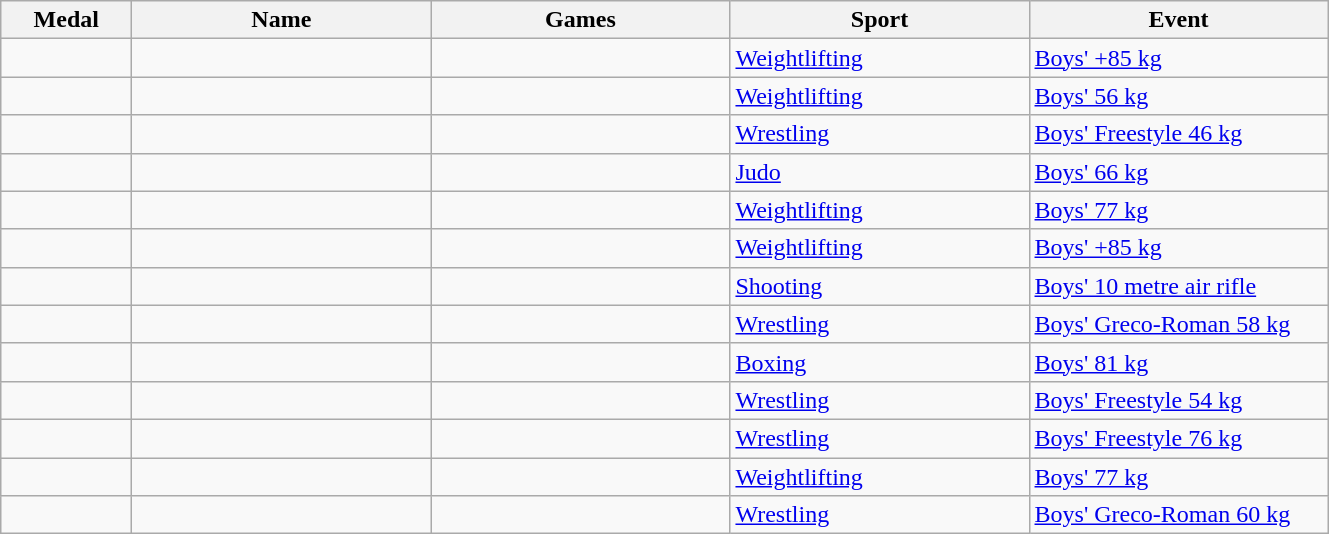<table class="wikitable sortable">
<tr>
<th style="width:5em">Medal</th>
<th style="width:12em">Name</th>
<th style="width:12em">Games</th>
<th style="width:12em">Sport</th>
<th style="width:12em">Event</th>
</tr>
<tr>
<td></td>
<td></td>
<td></td>
<td> <a href='#'>Weightlifting</a></td>
<td><a href='#'>Boys' +85 kg</a></td>
</tr>
<tr>
<td></td>
<td></td>
<td></td>
<td> <a href='#'>Weightlifting</a></td>
<td><a href='#'>Boys' 56 kg</a></td>
</tr>
<tr>
<td></td>
<td></td>
<td></td>
<td> <a href='#'>Wrestling</a></td>
<td><a href='#'>Boys' Freestyle 46 kg</a></td>
</tr>
<tr>
<td></td>
<td></td>
<td></td>
<td> <a href='#'>Judo</a></td>
<td><a href='#'>Boys' 66 kg</a></td>
</tr>
<tr>
<td></td>
<td></td>
<td></td>
<td> <a href='#'>Weightlifting</a></td>
<td><a href='#'>Boys' 77 kg</a></td>
</tr>
<tr>
<td></td>
<td></td>
<td></td>
<td> <a href='#'>Weightlifting</a></td>
<td><a href='#'>Boys' +85 kg</a></td>
</tr>
<tr>
<td></td>
<td></td>
<td></td>
<td> <a href='#'>Shooting</a></td>
<td><a href='#'>Boys' 10 metre air rifle</a></td>
</tr>
<tr>
<td></td>
<td></td>
<td></td>
<td> <a href='#'>Wrestling</a></td>
<td><a href='#'>Boys' Greco-Roman 58 kg</a></td>
</tr>
<tr>
<td></td>
<td></td>
<td></td>
<td> <a href='#'>Boxing</a></td>
<td><a href='#'>Boys' 81 kg</a></td>
</tr>
<tr>
<td></td>
<td></td>
<td></td>
<td> <a href='#'>Wrestling</a></td>
<td><a href='#'>Boys' Freestyle 54 kg</a></td>
</tr>
<tr>
<td></td>
<td></td>
<td></td>
<td> <a href='#'>Wrestling</a></td>
<td><a href='#'>Boys' Freestyle 76 kg</a></td>
</tr>
<tr>
<td></td>
<td></td>
<td></td>
<td> <a href='#'>Weightlifting</a></td>
<td><a href='#'>Boys' 77 kg</a></td>
</tr>
<tr>
<td></td>
<td></td>
<td></td>
<td> <a href='#'>Wrestling</a></td>
<td><a href='#'>Boys' Greco-Roman 60 kg</a></td>
</tr>
</table>
